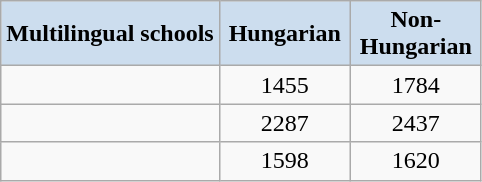<table class="wikitable">
<tr>
<th style="background:#CCDDEE;">Multilingual schools</th>
<th style="width: 5em; background:#CCDDEE;">Hungarian</th>
<th style="width: 5em; background:#CCDDEE;">Non-Hungarian</th>
</tr>
<tr>
<td></td>
<td style="text-align:center">1455</td>
<td style="text-align:center">1784</td>
</tr>
<tr>
<td></td>
<td style="text-align:center">2287</td>
<td style="text-align:center">2437</td>
</tr>
<tr>
<td></td>
<td style="text-align:center">1598</td>
<td style="text-align:center">1620</td>
</tr>
</table>
